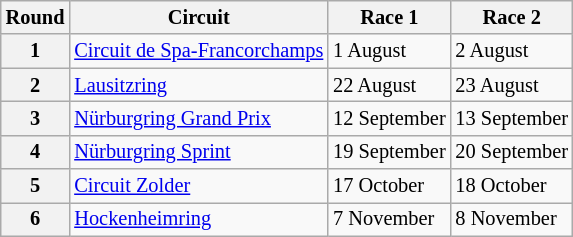<table class="wikitable" style="font-size:85%">
<tr>
<th>Round</th>
<th>Circuit</th>
<th>Race 1</th>
<th>Race 2</th>
</tr>
<tr>
<th>1</th>
<td> <a href='#'>Circuit de Spa-Francorchamps</a></td>
<td>1 August</td>
<td>2 August</td>
</tr>
<tr>
<th>2</th>
<td> <a href='#'>Lausitzring</a></td>
<td>22 August</td>
<td>23 August</td>
</tr>
<tr>
<th>3</th>
<td> <a href='#'>Nürburgring Grand Prix</a></td>
<td>12 September</td>
<td>13 September</td>
</tr>
<tr>
<th>4</th>
<td> <a href='#'>Nürburgring Sprint</a></td>
<td>19 September</td>
<td>20 September</td>
</tr>
<tr>
<th>5</th>
<td> <a href='#'>Circuit Zolder</a></td>
<td>17 October</td>
<td>18 October</td>
</tr>
<tr>
<th>6</th>
<td> <a href='#'>Hockenheimring</a></td>
<td>7 November</td>
<td>8 November</td>
</tr>
</table>
